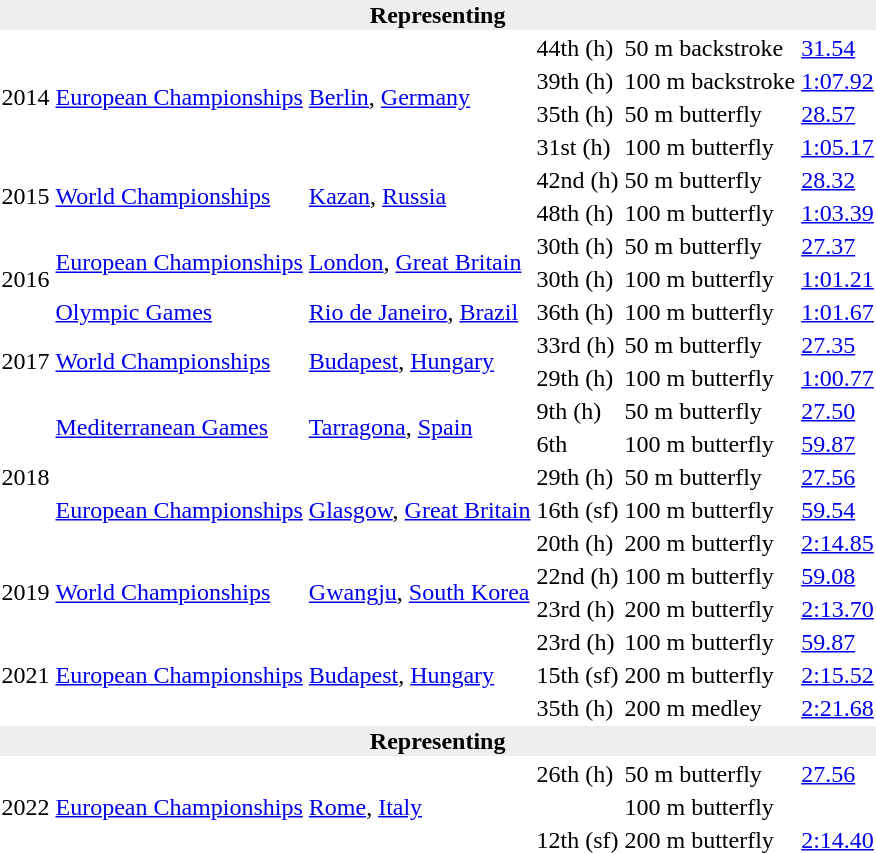<table>
<tr>
<th bgcolor="#eeeeee" colspan="6">Representing </th>
</tr>
<tr>
<td rowspan=4>2014</td>
<td rowspan=4><a href='#'>European Championships</a></td>
<td rowspan=4 align=left> <a href='#'>Berlin</a>, <a href='#'>Germany</a></td>
<td>44th (h)</td>
<td>50 m backstroke</td>
<td><a href='#'>31.54</a></td>
</tr>
<tr>
<td>39th (h)</td>
<td>100 m backstroke</td>
<td><a href='#'>1:07.92</a></td>
</tr>
<tr>
<td>35th (h)</td>
<td>50 m butterfly</td>
<td><a href='#'>28.57</a></td>
</tr>
<tr>
<td>31st (h)</td>
<td>100 m butterfly</td>
<td><a href='#'>1:05.17</a></td>
</tr>
<tr>
<td rowspan=2>2015</td>
<td rowspan=2><a href='#'>World Championships</a></td>
<td rowspan=2 align=left> <a href='#'>Kazan</a>, <a href='#'>Russia</a></td>
<td>42nd (h)</td>
<td>50 m butterfly</td>
<td><a href='#'>28.32</a></td>
</tr>
<tr>
<td>48th (h)</td>
<td>100 m butterfly</td>
<td><a href='#'>1:03.39</a></td>
</tr>
<tr>
<td rowspan=3>2016</td>
<td rowspan=2><a href='#'>European Championships</a></td>
<td rowspan=2 align=left> <a href='#'>London</a>, <a href='#'>Great Britain</a></td>
<td>30th (h)</td>
<td>50 m butterfly</td>
<td><a href='#'>27.37</a></td>
</tr>
<tr>
<td>30th (h)</td>
<td>100 m butterfly</td>
<td><a href='#'>1:01.21</a></td>
</tr>
<tr>
<td><a href='#'>Olympic Games</a></td>
<td align=left> <a href='#'>Rio de Janeiro</a>, <a href='#'>Brazil</a></td>
<td>36th (h)</td>
<td>100 m butterfly</td>
<td><a href='#'>1:01.67</a></td>
</tr>
<tr>
<td rowspan=2>2017</td>
<td rowspan=2><a href='#'>World Championships</a></td>
<td rowspan=2 align=left> <a href='#'>Budapest</a>, <a href='#'>Hungary</a></td>
<td>33rd (h)</td>
<td>50 m butterfly</td>
<td><a href='#'>27.35</a></td>
</tr>
<tr>
<td>29th (h)</td>
<td>100 m butterfly</td>
<td><a href='#'>1:00.77</a></td>
</tr>
<tr>
<td rowspan=5>2018</td>
<td rowspan=2><a href='#'>Mediterranean Games</a></td>
<td rowspan=2 align=left> <a href='#'>Tarragona</a>, <a href='#'>Spain</a></td>
<td>9th (h)</td>
<td>50 m butterfly</td>
<td><a href='#'>27.50</a></td>
</tr>
<tr>
<td>6th</td>
<td>100 m butterfly</td>
<td><a href='#'>59.87</a></td>
</tr>
<tr>
<td rowspan=3><a href='#'>European Championships</a></td>
<td rowspan=3 align=left> <a href='#'>Glasgow</a>, <a href='#'>Great Britain</a></td>
<td>29th (h)</td>
<td>50 m butterfly</td>
<td><a href='#'>27.56</a></td>
</tr>
<tr>
<td>16th (sf)</td>
<td>100 m butterfly</td>
<td><a href='#'>59.54</a></td>
</tr>
<tr>
<td>20th (h)</td>
<td>200 m butterfly</td>
<td><a href='#'>2:14.85</a></td>
</tr>
<tr>
<td rowspan=2>2019</td>
<td rowspan=2><a href='#'>World Championships</a></td>
<td rowspan=2 align=left> <a href='#'>Gwangju</a>, <a href='#'>South Korea</a></td>
<td>22nd (h)</td>
<td>100 m butterfly</td>
<td><a href='#'>59.08</a></td>
</tr>
<tr>
<td>23rd (h)</td>
<td>200 m butterfly</td>
<td><a href='#'>2:13.70</a></td>
</tr>
<tr>
<td rowspan=3>2021</td>
<td rowspan=3><a href='#'>European Championships</a></td>
<td rowspan=3 align=left> <a href='#'>Budapest</a>, <a href='#'>Hungary</a></td>
<td>23rd (h)</td>
<td>100 m butterfly</td>
<td><a href='#'>59.87</a></td>
</tr>
<tr>
<td>15th (sf)</td>
<td>200 m butterfly</td>
<td><a href='#'>2:15.52</a></td>
</tr>
<tr>
<td>35th (h)</td>
<td>200 m medley</td>
<td><a href='#'>2:21.68</a></td>
</tr>
<tr>
<th bgcolor="#eeeeee" colspan="6">Representing </th>
</tr>
<tr>
<td rowspan=3>2022</td>
<td rowspan=3><a href='#'>European Championships</a></td>
<td align=left rowspan=3> <a href='#'>Rome</a>, <a href='#'>Italy</a></td>
<td>26th (h)</td>
<td>50 m butterfly</td>
<td><a href='#'>27.56</a></td>
</tr>
<tr>
<td></td>
<td>100 m butterfly</td>
<td><a href='#'></a></td>
</tr>
<tr>
<td>12th (sf)</td>
<td>200 m butterfly</td>
<td><a href='#'>2:14.40</a></td>
</tr>
</table>
